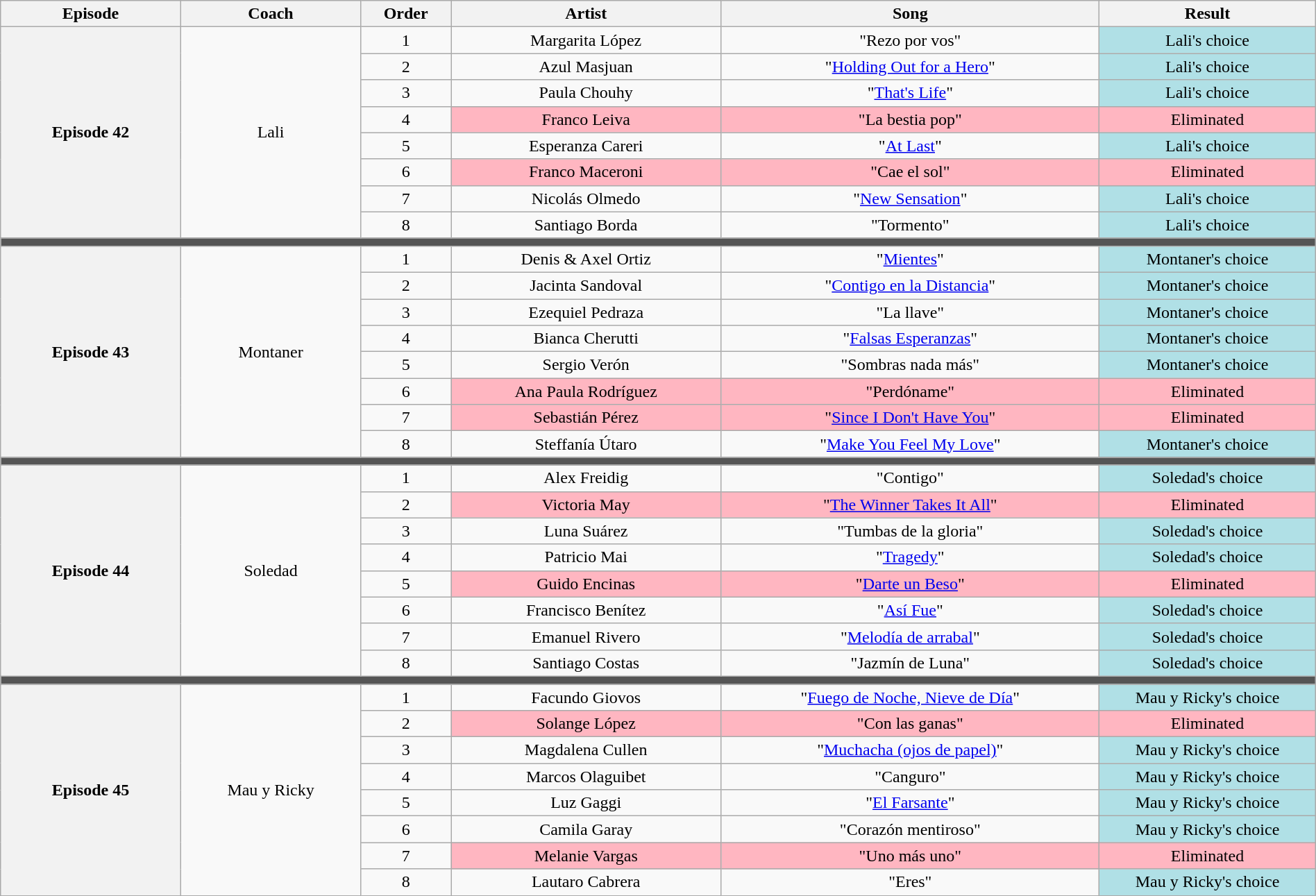<table class="wikitable" style="text-align:center; width:100%">
<tr>
<th style="width:10%">Episode</th>
<th style="width:10%">Coach</th>
<th style="width:05%">Order</th>
<th style="width:15%">Artist</th>
<th style="width:21%">Song</th>
<th style="width:12%">Result</th>
</tr>
<tr>
<th rowspan="8" scope="row">Episode 42<br></th>
<td rowspan="8">Lali</td>
<td>1</td>
<td>Margarita López</td>
<td>"Rezo por vos"</td>
<td style="background:#b0e0e6">Lali's choice</td>
</tr>
<tr>
<td>2</td>
<td>Azul Masjuan</td>
<td>"<a href='#'>Holding Out for a Hero</a>"</td>
<td style="background:#b0e0e6">Lali's choice</td>
</tr>
<tr>
<td>3</td>
<td>Paula Chouhy</td>
<td>"<a href='#'>That's Life</a>"</td>
<td style="background:#b0e0e6">Lali's choice</td>
</tr>
<tr>
<td>4</td>
<td style="background:lightpink">Franco Leiva</td>
<td style="background:lightpink">"La bestia pop"</td>
<td style="background:lightpink">Eliminated</td>
</tr>
<tr>
<td>5</td>
<td>Esperanza Careri</td>
<td>"<a href='#'>At Last</a>"</td>
<td style="background:#b0e0e6">Lali's choice</td>
</tr>
<tr>
<td>6</td>
<td style="background:lightpink">Franco Maceroni</td>
<td style="background:lightpink">"Cae el sol"</td>
<td style="background:lightpink">Eliminated</td>
</tr>
<tr>
<td>7</td>
<td>Nicolás Olmedo</td>
<td>"<a href='#'>New Sensation</a>"</td>
<td style="background:#b0e0e6">Lali's choice</td>
</tr>
<tr>
<td>8</td>
<td>Santiago Borda</td>
<td>"Tormento"</td>
<td style="background:#b0e0e6">Lali's choice</td>
</tr>
<tr>
<td colspan="6" style="background:#555"></td>
</tr>
<tr>
<th rowspan="8" scope="row">Episode 43<br></th>
<td rowspan="8">Montaner</td>
<td>1</td>
<td>Denis & Axel Ortiz</td>
<td>"<a href='#'>Mientes</a>"</td>
<td style="background:#b0e0e6">Montaner's choice</td>
</tr>
<tr>
<td>2</td>
<td>Jacinta Sandoval</td>
<td>"<a href='#'>Contigo en la Distancia</a>"</td>
<td style="background:#b0e0e6">Montaner's choice</td>
</tr>
<tr>
<td>3</td>
<td>Ezequiel Pedraza</td>
<td>"La llave"</td>
<td style="background:#b0e0e6">Montaner's choice</td>
</tr>
<tr>
<td>4</td>
<td>Bianca Cherutti</td>
<td>"<a href='#'>Falsas Esperanzas</a>"</td>
<td style="background:#b0e0e6">Montaner's choice</td>
</tr>
<tr>
<td>5</td>
<td>Sergio Verón</td>
<td>"Sombras nada más"</td>
<td style="background:#b0e0e6">Montaner's choice</td>
</tr>
<tr>
<td>6</td>
<td style="background:lightpink">Ana Paula Rodríguez</td>
<td style="background:lightpink">"Perdóname"</td>
<td style="background:lightpink">Eliminated</td>
</tr>
<tr>
<td>7</td>
<td style="background:lightpink">Sebastián Pérez</td>
<td style="background:lightpink">"<a href='#'>Since I Don't Have You</a>"</td>
<td style="background:lightpink">Eliminated</td>
</tr>
<tr>
<td>8</td>
<td>Steffanía Útaro</td>
<td>"<a href='#'>Make You Feel My Love</a>"</td>
<td style="background:#b0e0e6">Montaner's choice</td>
</tr>
<tr>
<td colspan="6" style="background:#555"></td>
</tr>
<tr>
<th rowspan="8" scope="row">Episode 44<br> </th>
<td rowspan="8">Soledad</td>
<td>1</td>
<td>Alex Freidig</td>
<td>"Contigo"</td>
<td style="background:#b0e0e6">Soledad's choice</td>
</tr>
<tr>
<td>2</td>
<td style="background:lightpink">Victoria May</td>
<td style="background:lightpink">"<a href='#'>The Winner Takes It All</a>"</td>
<td style="background:lightpink">Eliminated</td>
</tr>
<tr>
<td>3</td>
<td>Luna Suárez</td>
<td>"Tumbas de la gloria"</td>
<td style="background:#b0e0e6">Soledad's choice</td>
</tr>
<tr>
<td>4</td>
<td>Patricio Mai</td>
<td>"<a href='#'>Tragedy</a>"</td>
<td style="background:#b0e0e6">Soledad's choice</td>
</tr>
<tr>
<td>5</td>
<td style="background:lightpink">Guido Encinas</td>
<td style="background:lightpink">"<a href='#'>Darte un Beso</a>"</td>
<td style="background:lightpink">Eliminated</td>
</tr>
<tr>
<td>6</td>
<td>Francisco Benítez</td>
<td>"<a href='#'>Así Fue</a>"</td>
<td style="background:#b0e0e6">Soledad's choice</td>
</tr>
<tr>
<td>7</td>
<td>Emanuel Rivero</td>
<td>"<a href='#'>Melodía de arrabal</a>"</td>
<td style="background:#b0e0e6">Soledad's choice</td>
</tr>
<tr>
<td>8</td>
<td>Santiago Costas</td>
<td>"Jazmín de Luna"</td>
<td style="background:#b0e0e6">Soledad's choice</td>
</tr>
<tr>
<td colspan="6" style="background:#555"></td>
</tr>
<tr>
<th rowspan="8" scope="row">Episode 45<br></th>
<td rowspan="8">Mau y Ricky</td>
<td>1</td>
<td>Facundo Giovos</td>
<td>"<a href='#'>Fuego de Noche, Nieve de Día</a>"</td>
<td style="background:#b0e0e6">Mau y Ricky's choice</td>
</tr>
<tr>
<td>2</td>
<td style="background:lightpink">Solange López</td>
<td style="background:lightpink">"Con las ganas"</td>
<td style="background:lightpink">Eliminated</td>
</tr>
<tr>
<td>3</td>
<td>Magdalena Cullen</td>
<td>"<a href='#'>Muchacha (ojos de papel)</a>"</td>
<td style="background:#b0e0e6">Mau y Ricky's choice</td>
</tr>
<tr>
<td>4</td>
<td>Marcos Olaguibet</td>
<td>"Canguro"</td>
<td style="background:#b0e0e6">Mau y Ricky's choice</td>
</tr>
<tr>
<td>5</td>
<td>Luz Gaggi</td>
<td>"<a href='#'>El Farsante</a>"</td>
<td style="background:#b0e0e6">Mau y Ricky's choice</td>
</tr>
<tr>
<td>6</td>
<td>Camila Garay</td>
<td>"Corazón mentiroso"</td>
<td style="background:#b0e0e6">Mau y Ricky's choice</td>
</tr>
<tr>
<td>7</td>
<td style="background:lightpink">Melanie Vargas</td>
<td style="background:lightpink">"Uno más uno"</td>
<td style="background:lightpink">Eliminated</td>
</tr>
<tr>
<td>8</td>
<td>Lautaro Cabrera</td>
<td>"Eres"</td>
<td style="background:#b0e0e6">Mau y Ricky's choice</td>
</tr>
</table>
